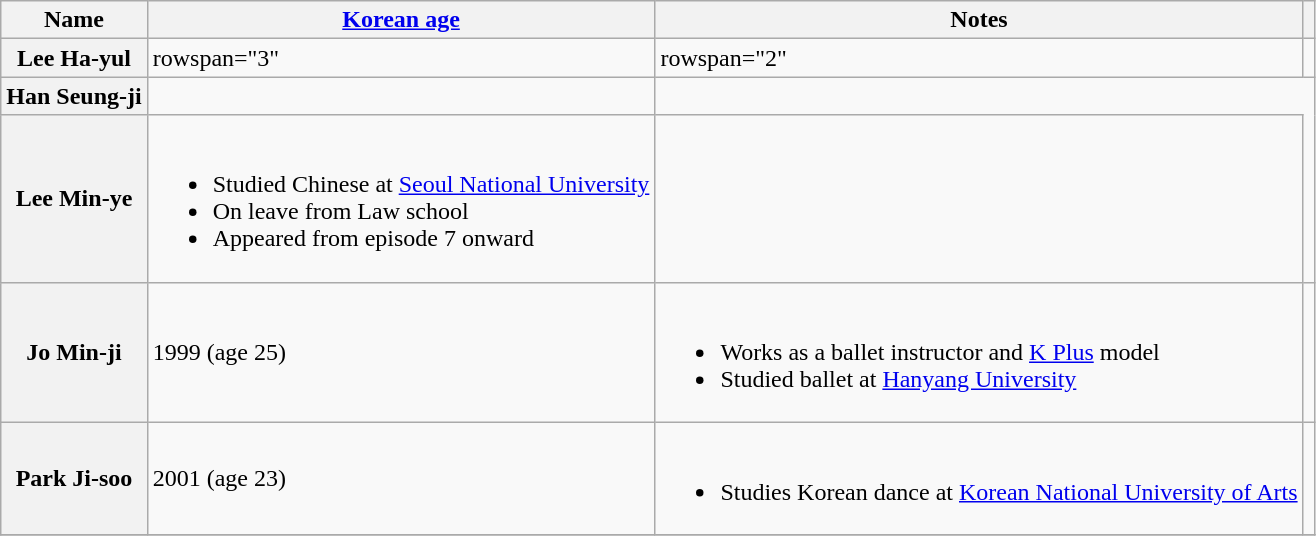<table class="wikitable sortable plainrowheaders">
<tr>
<th>Name</th>
<th><a href='#'>Korean age</a></th>
<th>Notes</th>
<th class="unsortable"></th>
</tr>
<tr>
<th scope="row"><strong>Lee Ha-yul</strong></th>
<td>rowspan="3" </td>
<td>rowspan="2" </td>
<td style="text-align:center"></td>
</tr>
<tr>
<th scope="row"><strong>Han Seung-ji</strong></th>
<td style="text-align:center"></td>
</tr>
<tr>
<th scope="row"><strong>Lee Min-ye</strong></th>
<td><br><ul><li>Studied Chinese at <a href='#'>Seoul National University</a></li><li>On leave from Law school</li><li>Appeared from episode 7 onward</li></ul></td>
<td style="text-align:center"></td>
</tr>
<tr>
<th scope="row"><strong>Jo Min-ji</strong></th>
<td>1999 (age 25)</td>
<td><br><ul><li>Works as a ballet instructor and <a href='#'>K Plus</a> model</li><li>Studied ballet at <a href='#'>Hanyang University</a></li></ul></td>
<td style="text-align:center"></td>
</tr>
<tr>
<th scope="row"><strong>Park Ji-soo</strong></th>
<td>2001 (age 23)</td>
<td><br><ul><li>Studies Korean dance at <a href='#'>Korean National University of Arts</a></li></ul></td>
<td style="text-align:center"></td>
</tr>
<tr>
</tr>
</table>
